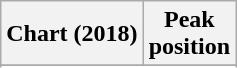<table class="wikitable sortable plainrowheaders">
<tr>
<th>Chart (2018)</th>
<th>Peak<br>position</th>
</tr>
<tr>
</tr>
<tr>
</tr>
<tr>
</tr>
<tr>
</tr>
</table>
